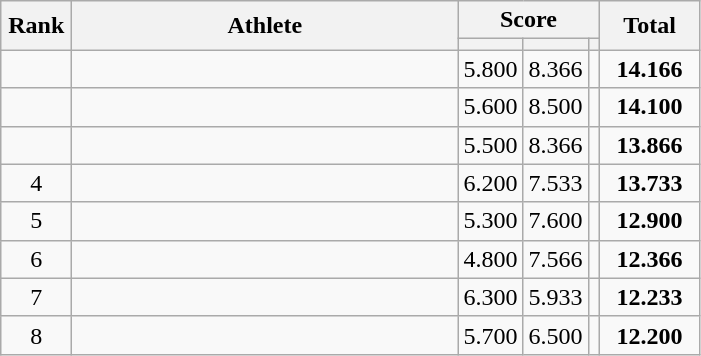<table class=wikitable style="text-align:center">
<tr>
<th width="40" rowspan="2">Rank</th>
<th width="250" rowspan="2">Athlete</th>
<th width="60" colspan="3">Score</th>
<th width="60" rowspan="2">Total</th>
</tr>
<tr>
<th></th>
<th></th>
<th></th>
</tr>
<tr>
<td></td>
<td align="left"></td>
<td>5.800</td>
<td>8.366</td>
<td></td>
<td><strong>14.166</strong></td>
</tr>
<tr>
<td></td>
<td align="left"></td>
<td>5.600</td>
<td>8.500</td>
<td></td>
<td><strong>14.100</strong></td>
</tr>
<tr>
<td></td>
<td align="left"></td>
<td>5.500</td>
<td>8.366</td>
<td></td>
<td><strong>13.866</strong></td>
</tr>
<tr>
<td>4</td>
<td align="left"></td>
<td>6.200</td>
<td>7.533</td>
<td></td>
<td><strong>13.733</strong></td>
</tr>
<tr>
<td>5</td>
<td align="left"></td>
<td>5.300</td>
<td>7.600</td>
<td></td>
<td><strong>12.900</strong></td>
</tr>
<tr>
<td>6</td>
<td align="left"></td>
<td>4.800</td>
<td>7.566</td>
<td></td>
<td><strong>12.366</strong></td>
</tr>
<tr>
<td>7</td>
<td align="left"></td>
<td>6.300</td>
<td>5.933</td>
<td></td>
<td><strong>12.233</strong></td>
</tr>
<tr>
<td>8</td>
<td align="left"></td>
<td>5.700</td>
<td>6.500</td>
<td></td>
<td><strong>12.200</strong></td>
</tr>
</table>
